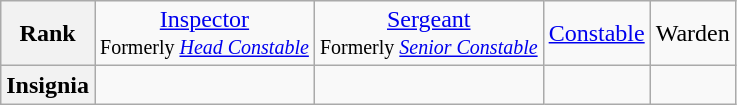<table class="wikitable" style="text-align: center;">
<tr>
<th>Rank</th>
<td><a href='#'>Inspector</a><br><small>Formerly <em><a href='#'>Head Constable</a></em></small></td>
<td><a href='#'>Sergeant</a><br><small>Formerly <em><a href='#'>Senior Constable</a></em></small></td>
<td><a href='#'>Constable</a></td>
<td>Warden</td>
</tr>
<tr>
<th>Insignia</th>
<td></td>
<td></td>
<td></td>
<td></td>
</tr>
</table>
